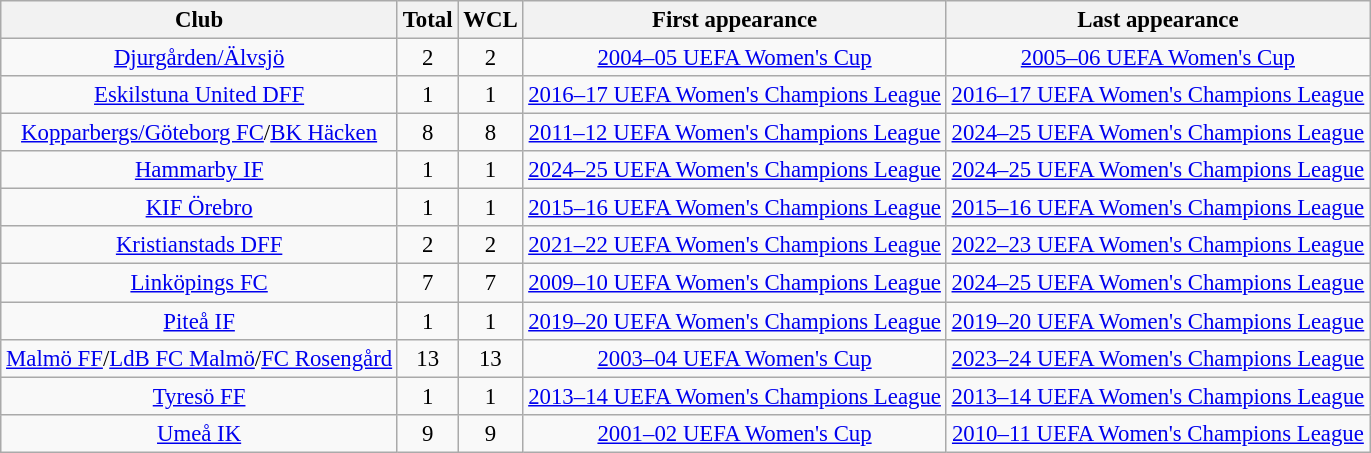<table class="wikitable sortable" style="font-size:95%; text-align: center;">
<tr>
<th>Club</th>
<th style="width:30px;">Total</th>
<th width="30">WCL</th>
<th>First appearance</th>
<th>Last appearance</th>
</tr>
<tr>
<td><a href='#'>Djurgården/Älvsjö</a></td>
<td>2</td>
<td>2</td>
<td><a href='#'>2004–05 UEFA Women's Cup</a></td>
<td><a href='#'>2005–06 UEFA Women's Cup</a></td>
</tr>
<tr>
<td><a href='#'>Eskilstuna United DFF</a></td>
<td>1</td>
<td>1</td>
<td><a href='#'>2016–17 UEFA Women's Champions League</a></td>
<td><a href='#'>2016–17 UEFA Women's Champions League</a></td>
</tr>
<tr>
<td><a href='#'>Kopparbergs/Göteborg FC</a>/<a href='#'>BK Häcken</a></td>
<td>8</td>
<td>8</td>
<td><a href='#'>2011–12 UEFA Women's Champions League</a></td>
<td><a href='#'>2024–25 UEFA Women's Champions League</a></td>
</tr>
<tr>
<td><a href='#'>Hammarby IF</a></td>
<td>1</td>
<td>1</td>
<td><a href='#'>2024–25 UEFA Women's Champions League</a></td>
<td><a href='#'>2024–25 UEFA Women's Champions League</a></td>
</tr>
<tr>
<td><a href='#'>KIF Örebro</a></td>
<td>1</td>
<td>1</td>
<td><a href='#'>2015–16 UEFA Women's Champions League</a></td>
<td><a href='#'>2015–16 UEFA Women's Champions League</a></td>
</tr>
<tr>
<td><a href='#'>Kristianstads DFF</a></td>
<td>2</td>
<td>2</td>
<td><a href='#'>2021–22 UEFA Women's Champions League</a></td>
<td><a href='#'>2022–23 UEFA Women's Champions League</a></td>
</tr>
<tr>
<td><a href='#'>Linköpings FC</a></td>
<td>7</td>
<td>7</td>
<td><a href='#'>2009–10 UEFA Women's Champions League</a></td>
<td><a href='#'>2024–25 UEFA Women's Champions League</a></td>
</tr>
<tr>
<td><a href='#'>Piteå IF</a></td>
<td>1</td>
<td>1</td>
<td><a href='#'>2019–20 UEFA Women's Champions League</a></td>
<td><a href='#'>2019–20 UEFA Women's Champions League</a></td>
</tr>
<tr>
<td><a href='#'>Malmö FF</a>/<a href='#'>LdB FC Malmö</a>/<a href='#'>FC Rosengård</a></td>
<td>13</td>
<td>13</td>
<td><a href='#'>2003–04 UEFA Women's Cup</a></td>
<td><a href='#'>2023–24 UEFA Women's Champions League</a></td>
</tr>
<tr>
<td><a href='#'>Tyresö FF</a></td>
<td>1</td>
<td>1</td>
<td><a href='#'>2013–14 UEFA Women's Champions League</a></td>
<td><a href='#'>2013–14 UEFA Women's Champions League</a></td>
</tr>
<tr>
<td><a href='#'>Umeå IK</a></td>
<td>9</td>
<td>9</td>
<td><a href='#'>2001–02 UEFA Women's Cup</a></td>
<td><a href='#'>2010–11 UEFA Women's Champions League</a></td>
</tr>
</table>
